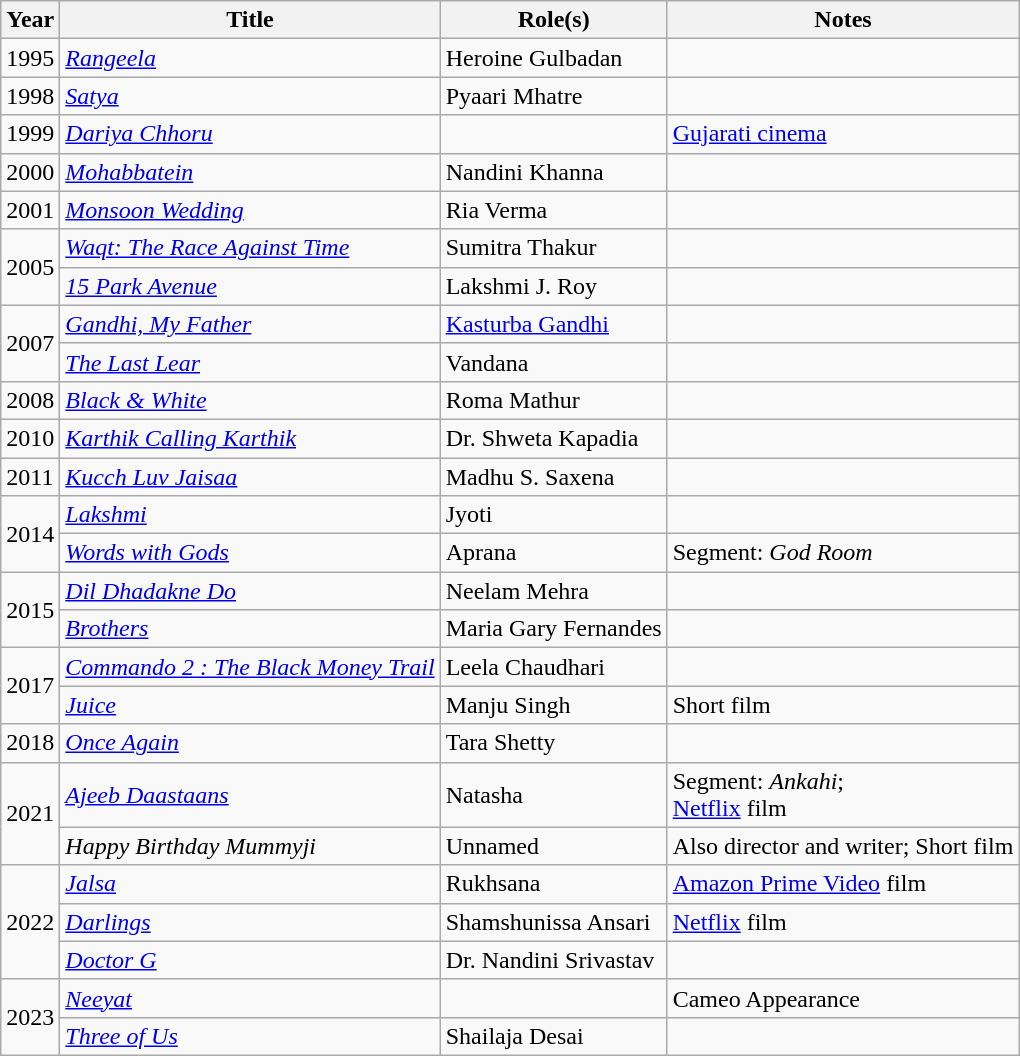<table class="wikitable sortable">
<tr>
<th>Year</th>
<th>Title</th>
<th>Role(s)</th>
<th>Notes</th>
</tr>
<tr>
<td>1995</td>
<td><em><a href='#'>Rangeela</a></em></td>
<td>Heroine Gulbadan</td>
<td></td>
</tr>
<tr>
<td>1998</td>
<td><em><a href='#'>Satya</a></em></td>
<td>Pyaari Mhatre</td>
<td></td>
</tr>
<tr>
<td>1999</td>
<td><em><a href='#'>Dariya Chhoru</a></em></td>
<td></td>
<td><a href='#'>Gujarati cinema</a></td>
</tr>
<tr>
<td>2000</td>
<td><em><a href='#'>Mohabbatein</a></em></td>
<td>Nandini Khanna</td>
<td></td>
</tr>
<tr>
<td>2001</td>
<td><em><a href='#'>Monsoon Wedding</a></em></td>
<td>Ria Verma</td>
<td></td>
</tr>
<tr>
<td rowspan="2">2005</td>
<td><em><a href='#'>Waqt: The Race Against Time</a></em></td>
<td>Sumitra Thakur</td>
<td></td>
</tr>
<tr>
<td><em><a href='#'>15 Park Avenue</a></em></td>
<td>Lakshmi J. Roy</td>
<td></td>
</tr>
<tr>
<td rowspan="2">2007</td>
<td><em><a href='#'>Gandhi, My Father</a></em></td>
<td><a href='#'>Kasturba Gandhi</a></td>
<td></td>
</tr>
<tr>
<td><em><a href='#'>The Last Lear</a></em></td>
<td>Vandana</td>
<td></td>
</tr>
<tr>
<td>2008</td>
<td><em><a href='#'>Black & White</a></em></td>
<td>Roma Mathur</td>
<td></td>
</tr>
<tr>
<td>2010</td>
<td><em><a href='#'>Karthik Calling Karthik</a></em></td>
<td>Dr. Shweta Kapadia</td>
<td></td>
</tr>
<tr>
<td>2011</td>
<td><em><a href='#'>Kucch Luv Jaisaa</a></em></td>
<td>Madhu S. Saxena</td>
<td></td>
</tr>
<tr>
<td rowspan="2">2014</td>
<td><em><a href='#'>Lakshmi</a></em></td>
<td>Jyoti</td>
<td></td>
</tr>
<tr>
<td><em><a href='#'>Words with Gods</a></em></td>
<td>Aprana</td>
<td>Segment: <em>God Room</em></td>
</tr>
<tr>
<td rowspan="2">2015</td>
<td><em><a href='#'>Dil Dhadakne Do</a></em></td>
<td>Neelam Mehra</td>
<td></td>
</tr>
<tr>
<td><em><a href='#'>Brothers</a></em></td>
<td>Maria Gary Fernandes</td>
<td></td>
</tr>
<tr>
<td rowspan="2">2017</td>
<td><em><a href='#'> Commando 2 : The Black Money Trail</a></em></td>
<td>Leela Chaudhari</td>
<td></td>
</tr>
<tr>
<td><em><a href='#'>Juice</a></em></td>
<td>Manju Singh</td>
<td>Short film</td>
</tr>
<tr>
<td>2018</td>
<td><em><a href='#'>Once Again</a></em></td>
<td>Tara Shetty</td>
<td></td>
</tr>
<tr>
<td rowspan="2">2021</td>
<td><em><a href='#'>Ajeeb Daastaans</a></em></td>
<td>Natasha</td>
<td>Segment: <em>Ankahi</em>; <br> <a href='#'>Netflix</a> film</td>
</tr>
<tr>
<td><em>Happy Birthday Mummyji</em></td>
<td>Unnamed</td>
<td>Also director and writer; Short film</td>
</tr>
<tr>
<td rowspan="3">2022</td>
<td><em><a href='#'>Jalsa</a></em></td>
<td>Rukhsana</td>
<td><a href='#'>Amazon Prime Video</a> film</td>
</tr>
<tr>
<td><em><a href='#'>Darlings</a></em></td>
<td>Shamshunissa Ansari</td>
<td><a href='#'>Netflix</a> film</td>
</tr>
<tr>
<td><em><a href='#'>Doctor G</a></em></td>
<td>Dr. Nandini Srivastav</td>
<td></td>
</tr>
<tr>
<td rowspan="2">2023</td>
<td><em><a href='#'>Neeyat</a></em></td>
<td></td>
<td>Cameo Appearance</td>
</tr>
<tr>
<td><em><a href='#'>Three of Us</a></em></td>
<td>Shailaja Desai</td>
<td></td>
</tr>
</table>
